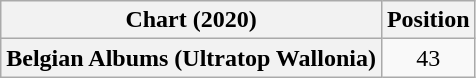<table class="wikitable plainrowheaders" style="text-align:center">
<tr>
<th scope="col">Chart (2020)</th>
<th scope="col">Position</th>
</tr>
<tr>
<th scope="row">Belgian Albums (Ultratop Wallonia)</th>
<td>43</td>
</tr>
</table>
